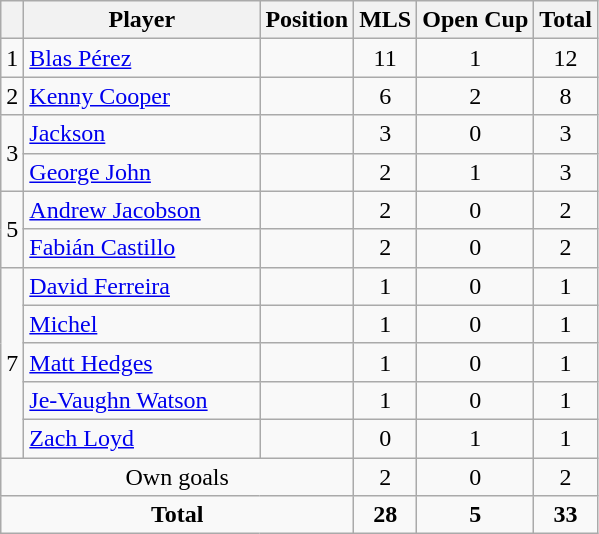<table class="wikitable">
<tr>
<th></th>
<th style="width:150px;">Player</th>
<th>Position</th>
<th>MLS</th>
<th>Open Cup</th>
<th>Total</th>
</tr>
<tr>
<td align=center rowspan=1>1</td>
<td> <a href='#'>Blas Pérez</a></td>
<td align=center></td>
<td align=center>11</td>
<td align=center>1</td>
<td align=center>12</td>
</tr>
<tr>
<td align=center rowspan=1>2</td>
<td> <a href='#'>Kenny Cooper</a></td>
<td align=center></td>
<td align=center>6</td>
<td align=center>2</td>
<td align=center>8</td>
</tr>
<tr>
<td align=center rowspan=2>3</td>
<td> <a href='#'>Jackson</a></td>
<td align=center></td>
<td align=center>3</td>
<td align=center>0</td>
<td align=center>3</td>
</tr>
<tr>
<td> <a href='#'>George John</a></td>
<td align=center></td>
<td align=center>2</td>
<td align=center>1</td>
<td align=center>3</td>
</tr>
<tr>
<td align=center rowspan=2>5</td>
<td> <a href='#'>Andrew Jacobson</a></td>
<td align=center></td>
<td align=center>2</td>
<td align=center>0</td>
<td align=center>2</td>
</tr>
<tr>
<td> <a href='#'>Fabián Castillo</a></td>
<td align=center></td>
<td align=center>2</td>
<td align=center>0</td>
<td align=center>2</td>
</tr>
<tr>
<td align=center rowspan=5>7</td>
<td> <a href='#'>David Ferreira</a></td>
<td align=center></td>
<td align=center>1</td>
<td align=center>0</td>
<td align=center>1</td>
</tr>
<tr>
<td> <a href='#'>Michel</a></td>
<td align=center></td>
<td align=center>1</td>
<td align=center>0</td>
<td align=center>1</td>
</tr>
<tr>
<td> <a href='#'>Matt Hedges</a></td>
<td align=center></td>
<td align=center>1</td>
<td align=center>0</td>
<td align=center>1</td>
</tr>
<tr>
<td> <a href='#'>Je-Vaughn Watson</a></td>
<td align=center></td>
<td align=center>1</td>
<td align=center>0</td>
<td align=center>1</td>
</tr>
<tr>
<td> <a href='#'>Zach Loyd</a></td>
<td align=center></td>
<td align=center>0</td>
<td align=center>1</td>
<td align=center>1</td>
</tr>
<tr>
<td align=center colspan=3>Own goals</td>
<td align=center>2</td>
<td align=center>0</td>
<td align=center>2</td>
</tr>
<tr>
<td align=center colspan=3><strong>Total</strong></td>
<td align=center><strong>28</strong></td>
<td align=center><strong>5</strong></td>
<td align=center><strong>33</strong></td>
</tr>
</table>
